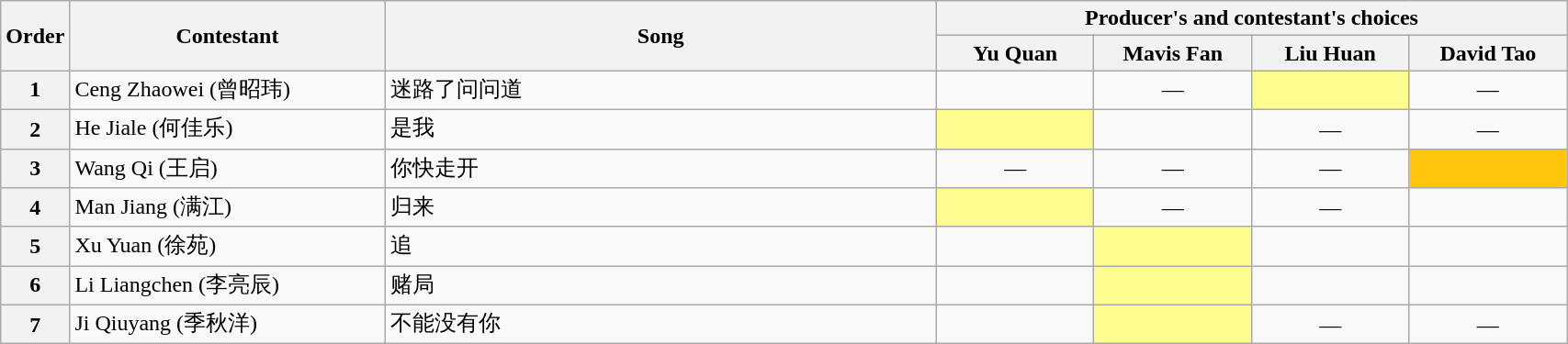<table class="wikitable" style="width:90%;">
<tr>
<th rowspan="2" width="1%">Order</th>
<th rowspan="2" width="20%">Contestant</th>
<th rowspan="2" width="35%">Song</th>
<th colspan="4" width="40%">Producer's and contestant's choices</th>
</tr>
<tr>
<th width="10%"><strong>Yu Quan</strong></th>
<th width="10%"><strong>Mavis Fan</strong></th>
<th width="10%"><strong>Liu Huan</strong></th>
<th width="10%"><strong>David Tao</strong></th>
</tr>
<tr>
<th>1</th>
<td>Ceng Zhaowei (曾昭玮)<br></td>
<td>迷路了问问道<br></td>
<td style="text-align:center;"></td>
<td style="text-align:center;">—</td>
<td style="background:#FDFC8F;text-align:center;"></td>
<td style="text-align:center;">—</td>
</tr>
<tr>
<th>2</th>
<td>He Jiale (何佳乐)<br></td>
<td>是我<br></td>
<td style="background:#FDFC8F;text-align:center;"></td>
<td style="text-align:center;"></td>
<td style="text-align:center;">—</td>
<td style="text-align:center;">—</td>
</tr>
<tr>
<th>3</th>
<td>Wang Qi (王启)<br></td>
<td>你快走开<br></td>
<td style="text-align:center;">—</td>
<td style="text-align:center;">—</td>
<td style="text-align:center;">—</td>
<td style="background:#FFC40C;text-align:center;"></td>
</tr>
<tr>
<th>4</th>
<td>Man Jiang (满江)<br></td>
<td>归来<br></td>
<td style="background:#FDFC8F;text-align:center;"></td>
<td style="text-align:center;">—</td>
<td style="text-align:center;">—</td>
<td style="text-align:center;"></td>
</tr>
<tr>
<th>5</th>
<td>Xu Yuan (徐苑)<br></td>
<td>追<br></td>
<td style="text-align:center;"></td>
<td style="background:#FDFC8F;text-align:center;"></td>
<td style="text-align:center;"></td>
<td style="text-align:center;"></td>
</tr>
<tr>
<th>6</th>
<td>Li Liangchen (李亮辰)<br></td>
<td>赌局<br></td>
<td style="text-align:center;"></td>
<td style="background:#FDFC8F;text-align:center;"></td>
<td style="text-align:center;"></td>
<td style="text-align:center;"></td>
</tr>
<tr>
<th>7</th>
<td>Ji Qiuyang (季秋洋)<br></td>
<td>不能没有你<br></td>
<td style="text-align:center;"></td>
<td style="background:#FDFC8F;text-align:center;"></td>
<td style="text-align:center;">—</td>
<td style="text-align:center;">—</td>
</tr>
</table>
